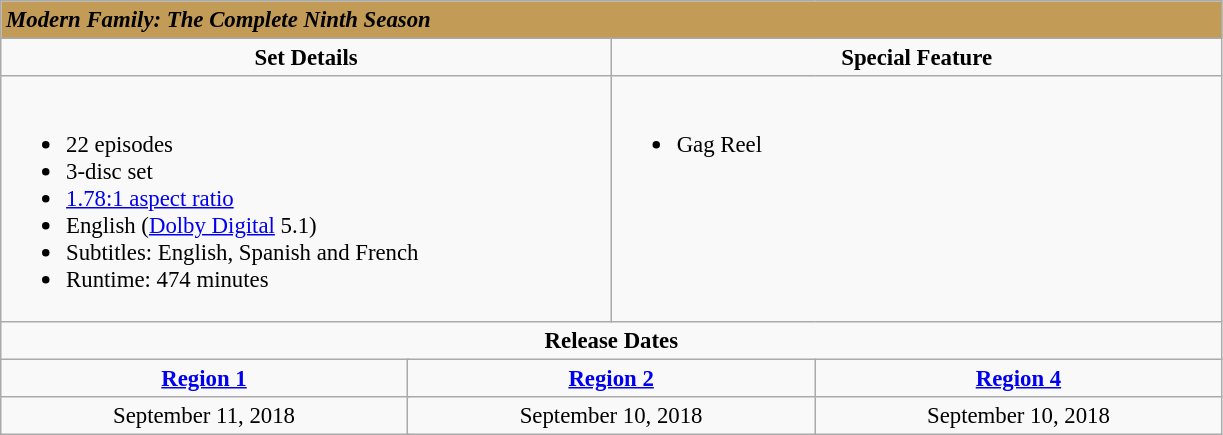<table class="wikitable" style="font-size: 95%;">
<tr style="background:#C29B56;">
<td colspan="6"><span> <strong><em>Modern Family: The Complete Ninth Season </em></strong></span></td>
</tr>
<tr style="vertical-align:top; text-align:center;">
<td style="width:400px;" colspan="3"><strong>Set Details</strong></td>
<td style="width:400px; " colspan="3"><strong>Special Feature</strong></td>
</tr>
<tr valign="top">
<td colspan="3"  style="text-align:left; width:400px;"><br><ul><li>22 episodes</li><li>3-disc set</li><li><a href='#'>1.78:1 aspect ratio</a></li><li>English (<a href='#'>Dolby Digital</a> 5.1)</li><li>Subtitles: English, Spanish and French</li><li>Runtime: 474 minutes</li></ul></td>
<td colspan="3"  style="text-align:left; width:400px;"><br><ul><li>Gag Reel</li></ul></td>
</tr>
<tr>
<td colspan="6" style="text-align:center;"><strong>Release Dates</strong></td>
</tr>
<tr>
<td colspan="2" style="text-align:center;"><strong><a href='#'>Region 1</a></strong></td>
<td colspan="2" style="text-align:center;"><strong><a href='#'>Region 2</a></strong></td>
<td colspan="2" style="text-align:center;"><strong><a href='#'>Region 4</a></strong></td>
</tr>
<tr style="text-align:center;">
<td colspan="2">September 11, 2018</td>
<td colspan="2">September 10, 2018</td>
<td colspan="2">September 10, 2018</td>
</tr>
</table>
